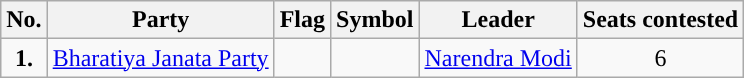<table class="wikitable">
<tr>
<th>No.</th>
<th>Party</th>
<th>Flag</th>
<th>Symbol</th>
<th>Leader</th>
<th>Seats contested</th>
</tr>
<tr>
<td ! style="text-align:center; background:"><strong>1.</strong></td>
<td style="text-align:center"><a href='#'>Bharatiya Janata Party</a></td>
<td></td>
<td></td>
<td style="text-align:center"><a href='#'>Narendra Modi</a></td>
<td style="text-align:center">6</td>
</tr>
</table>
